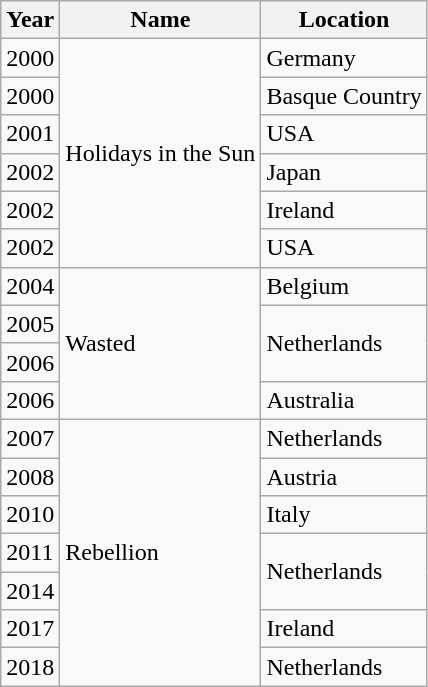<table class="wikitable">
<tr>
<th>Year</th>
<th>Name</th>
<th>Location</th>
</tr>
<tr>
<td>2000</td>
<td rowspan="6">Holidays in the Sun</td>
<td>Germany</td>
</tr>
<tr>
<td>2000</td>
<td>Basque Country</td>
</tr>
<tr>
<td>2001</td>
<td>USA</td>
</tr>
<tr>
<td>2002</td>
<td>Japan</td>
</tr>
<tr>
<td>2002</td>
<td>Ireland</td>
</tr>
<tr>
<td>2002</td>
<td>USA</td>
</tr>
<tr>
<td>2004</td>
<td rowspan="4">Wasted</td>
<td>Belgium</td>
</tr>
<tr>
<td>2005</td>
<td rowspan="2">Netherlands</td>
</tr>
<tr>
<td>2006</td>
</tr>
<tr>
<td>2006</td>
<td>Australia</td>
</tr>
<tr>
<td>2007</td>
<td rowspan="7">Rebellion</td>
<td>Netherlands</td>
</tr>
<tr>
<td>2008</td>
<td>Austria</td>
</tr>
<tr>
<td>2010</td>
<td>Italy</td>
</tr>
<tr>
<td>2011</td>
<td rowspan="2">Netherlands</td>
</tr>
<tr>
<td>2014</td>
</tr>
<tr>
<td>2017</td>
<td>Ireland</td>
</tr>
<tr>
<td>2018</td>
<td>Netherlands</td>
</tr>
</table>
